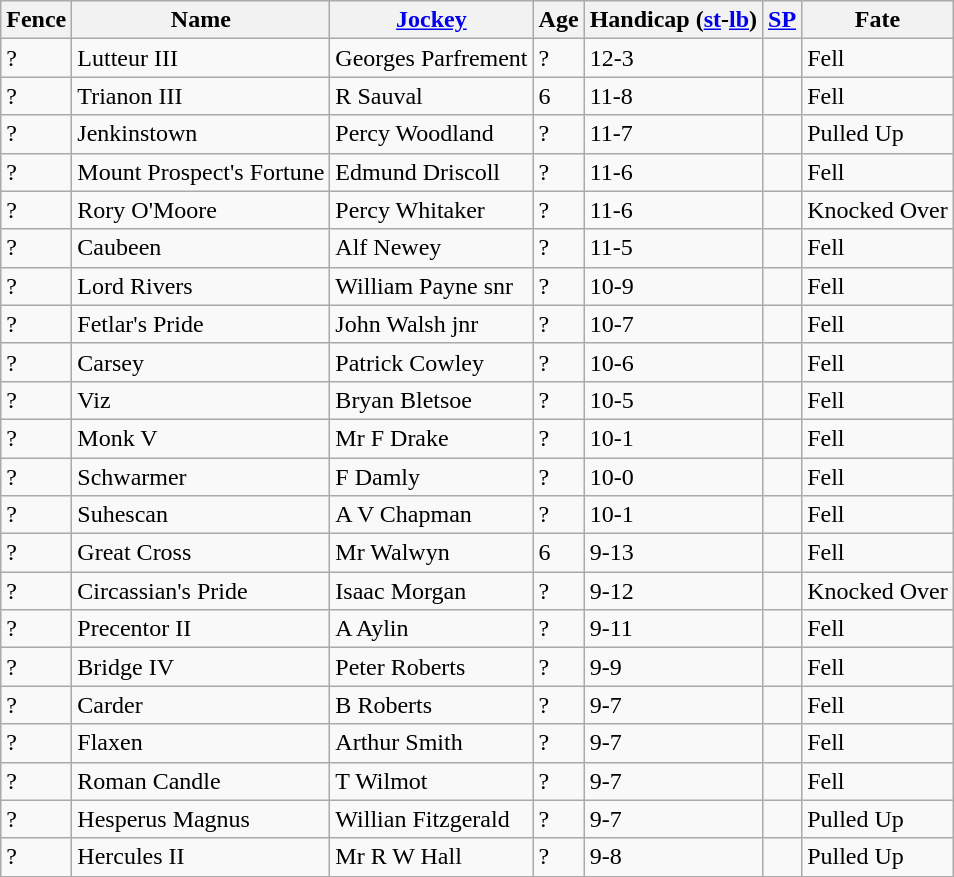<table class="wikitable sortable">
<tr>
<th>Fence</th>
<th>Name</th>
<th><a href='#'>Jockey</a></th>
<th>Age</th>
<th>Handicap (<a href='#'>st</a>-<a href='#'>lb</a>)</th>
<th><a href='#'>SP</a></th>
<th>Fate</th>
</tr>
<tr>
<td>?</td>
<td>Lutteur III</td>
<td>Georges Parfrement</td>
<td>?</td>
<td>12-3</td>
<td></td>
<td>Fell</td>
</tr>
<tr>
<td>?</td>
<td>Trianon III</td>
<td>R Sauval</td>
<td>6</td>
<td>11-8</td>
<td></td>
<td>Fell</td>
</tr>
<tr>
<td>?</td>
<td>Jenkinstown</td>
<td>Percy Woodland</td>
<td>?</td>
<td>11-7</td>
<td></td>
<td>Pulled Up</td>
</tr>
<tr>
<td>?</td>
<td>Mount Prospect's Fortune</td>
<td>Edmund Driscoll</td>
<td>?</td>
<td>11-6</td>
<td></td>
<td>Fell</td>
</tr>
<tr>
<td>?</td>
<td>Rory O'Moore</td>
<td>Percy Whitaker</td>
<td>?</td>
<td>11-6</td>
<td></td>
<td>Knocked Over</td>
</tr>
<tr>
<td>?</td>
<td>Caubeen</td>
<td>Alf Newey</td>
<td>?</td>
<td>11-5</td>
<td></td>
<td>Fell</td>
</tr>
<tr>
<td>?</td>
<td>Lord Rivers</td>
<td>William Payne snr</td>
<td>?</td>
<td>10-9</td>
<td></td>
<td>Fell</td>
</tr>
<tr>
<td>?</td>
<td>Fetlar's Pride</td>
<td>John Walsh jnr</td>
<td>?</td>
<td>10-7</td>
<td></td>
<td>Fell</td>
</tr>
<tr>
<td>?</td>
<td>Carsey</td>
<td>Patrick Cowley</td>
<td>?</td>
<td>10-6</td>
<td></td>
<td>Fell</td>
</tr>
<tr>
<td>?</td>
<td>Viz</td>
<td>Bryan Bletsoe</td>
<td>?</td>
<td>10-5</td>
<td></td>
<td>Fell</td>
</tr>
<tr>
<td>?</td>
<td>Monk V</td>
<td>Mr F Drake</td>
<td>?</td>
<td>10-1</td>
<td></td>
<td>Fell</td>
</tr>
<tr>
<td>?</td>
<td>Schwarmer</td>
<td>F Damly</td>
<td>?</td>
<td>10-0</td>
<td></td>
<td>Fell</td>
</tr>
<tr>
<td>?</td>
<td>Suhescan</td>
<td>A V Chapman</td>
<td>?</td>
<td>10-1</td>
<td></td>
<td>Fell</td>
</tr>
<tr>
<td>?</td>
<td>Great Cross</td>
<td>Mr Walwyn</td>
<td>6</td>
<td>9-13</td>
<td></td>
<td>Fell</td>
</tr>
<tr>
<td>?</td>
<td>Circassian's Pride</td>
<td>Isaac Morgan</td>
<td>?</td>
<td>9-12</td>
<td></td>
<td>Knocked Over</td>
</tr>
<tr>
<td>?</td>
<td>Precentor II</td>
<td>A Aylin</td>
<td>?</td>
<td>9-11</td>
<td></td>
<td>Fell</td>
</tr>
<tr>
<td>?</td>
<td>Bridge IV</td>
<td>Peter Roberts</td>
<td>?</td>
<td>9-9</td>
<td></td>
<td>Fell</td>
</tr>
<tr>
<td>?</td>
<td>Carder</td>
<td>B Roberts</td>
<td>?</td>
<td>9-7</td>
<td></td>
<td>Fell</td>
</tr>
<tr>
<td>?</td>
<td>Flaxen</td>
<td>Arthur Smith</td>
<td>?</td>
<td>9-7</td>
<td></td>
<td>Fell</td>
</tr>
<tr>
<td>?</td>
<td>Roman Candle</td>
<td>T Wilmot</td>
<td>?</td>
<td>9-7</td>
<td></td>
<td>Fell</td>
</tr>
<tr>
<td>?</td>
<td>Hesperus Magnus</td>
<td>Willian Fitzgerald</td>
<td>?</td>
<td>9-7</td>
<td></td>
<td>Pulled Up</td>
</tr>
<tr>
<td>?</td>
<td>Hercules II</td>
<td>Mr R W Hall</td>
<td>?</td>
<td>9-8</td>
<td></td>
<td>Pulled Up</td>
</tr>
<tr>
</tr>
</table>
